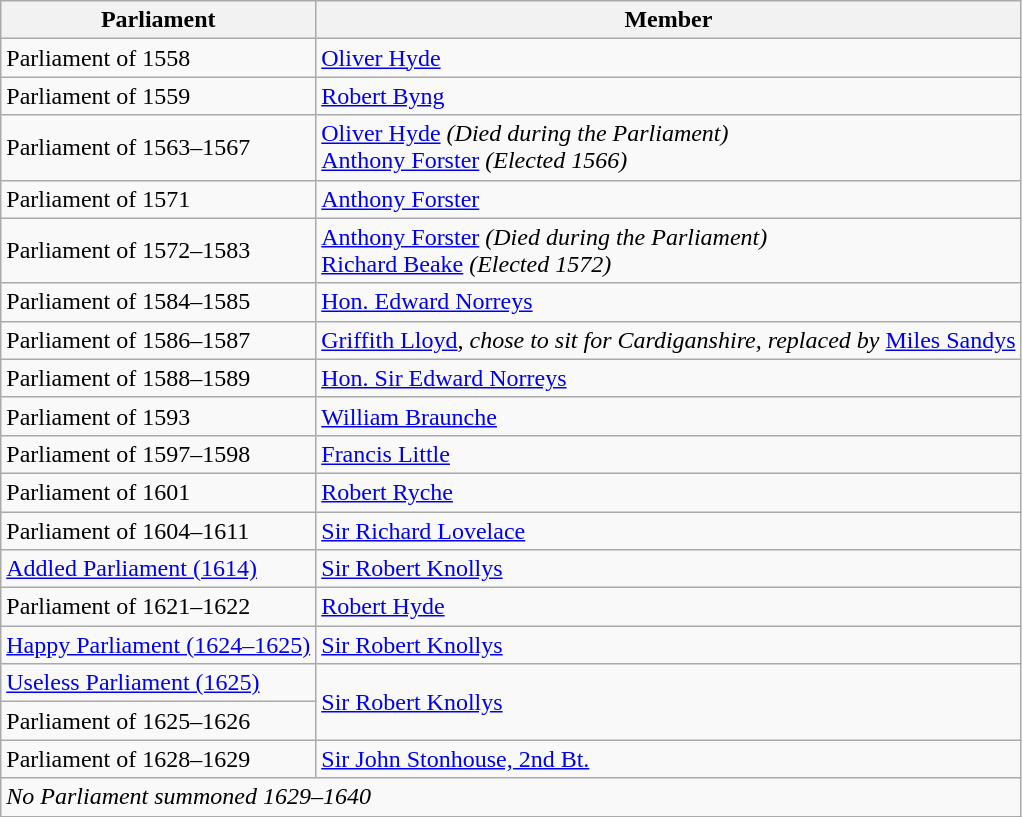<table class="wikitable">
<tr>
<th>Parliament</th>
<th>Member</th>
</tr>
<tr>
<td>Parliament of 1558</td>
<td><a href='#'>Oliver Hyde</a></td>
</tr>
<tr>
<td>Parliament of 1559</td>
<td><a href='#'>Robert Byng</a></td>
</tr>
<tr>
<td>Parliament of 1563–1567</td>
<td><a href='#'>Oliver Hyde</a> <em>(Died during the Parliament)</em><br><a href='#'>Anthony Forster</a> <em>(Elected 1566)</em></td>
</tr>
<tr>
<td>Parliament of 1571</td>
<td><a href='#'>Anthony Forster</a></td>
</tr>
<tr>
<td>Parliament of 1572–1583</td>
<td><a href='#'>Anthony Forster</a> <em>(Died during the Parliament)</em><br><a href='#'>Richard Beake</a> <em>(Elected 1572)</em></td>
</tr>
<tr>
<td>Parliament of 1584–1585</td>
<td><a href='#'>Hon. Edward Norreys</a></td>
</tr>
<tr>
<td>Parliament of 1586–1587</td>
<td><a href='#'>Griffith Lloyd</a>, <em>chose to sit for Cardiganshire, replaced by</em> <a href='#'>Miles Sandys</a></td>
</tr>
<tr>
<td>Parliament of 1588–1589</td>
<td><a href='#'>Hon. Sir Edward Norreys</a></td>
</tr>
<tr>
<td>Parliament of 1593</td>
<td><a href='#'>William Braunche</a></td>
</tr>
<tr>
<td>Parliament of 1597–1598</td>
<td><a href='#'>Francis Little</a></td>
</tr>
<tr>
<td>Parliament of 1601</td>
<td><a href='#'>Robert Ryche</a></td>
</tr>
<tr>
<td>Parliament of 1604–1611</td>
<td><a href='#'>Sir Richard Lovelace</a></td>
</tr>
<tr>
<td><a href='#'>Addled Parliament (1614)</a></td>
<td><a href='#'>Sir Robert Knollys</a></td>
</tr>
<tr>
<td>Parliament of 1621–1622</td>
<td><a href='#'>Robert Hyde</a></td>
</tr>
<tr>
<td><a href='#'>Happy Parliament (1624–1625)</a></td>
<td><a href='#'>Sir Robert Knollys</a></td>
</tr>
<tr>
<td><a href='#'>Useless Parliament (1625)</a></td>
<td rowspan="2"><a href='#'>Sir Robert Knollys</a></td>
</tr>
<tr>
<td>Parliament of 1625–1626</td>
</tr>
<tr>
<td>Parliament of 1628–1629</td>
<td><a href='#'>Sir John Stonhouse, 2nd Bt.</a></td>
</tr>
<tr>
<td colspan="4"><em>No Parliament summoned 1629–1640</em></td>
</tr>
<tr>
</tr>
</table>
